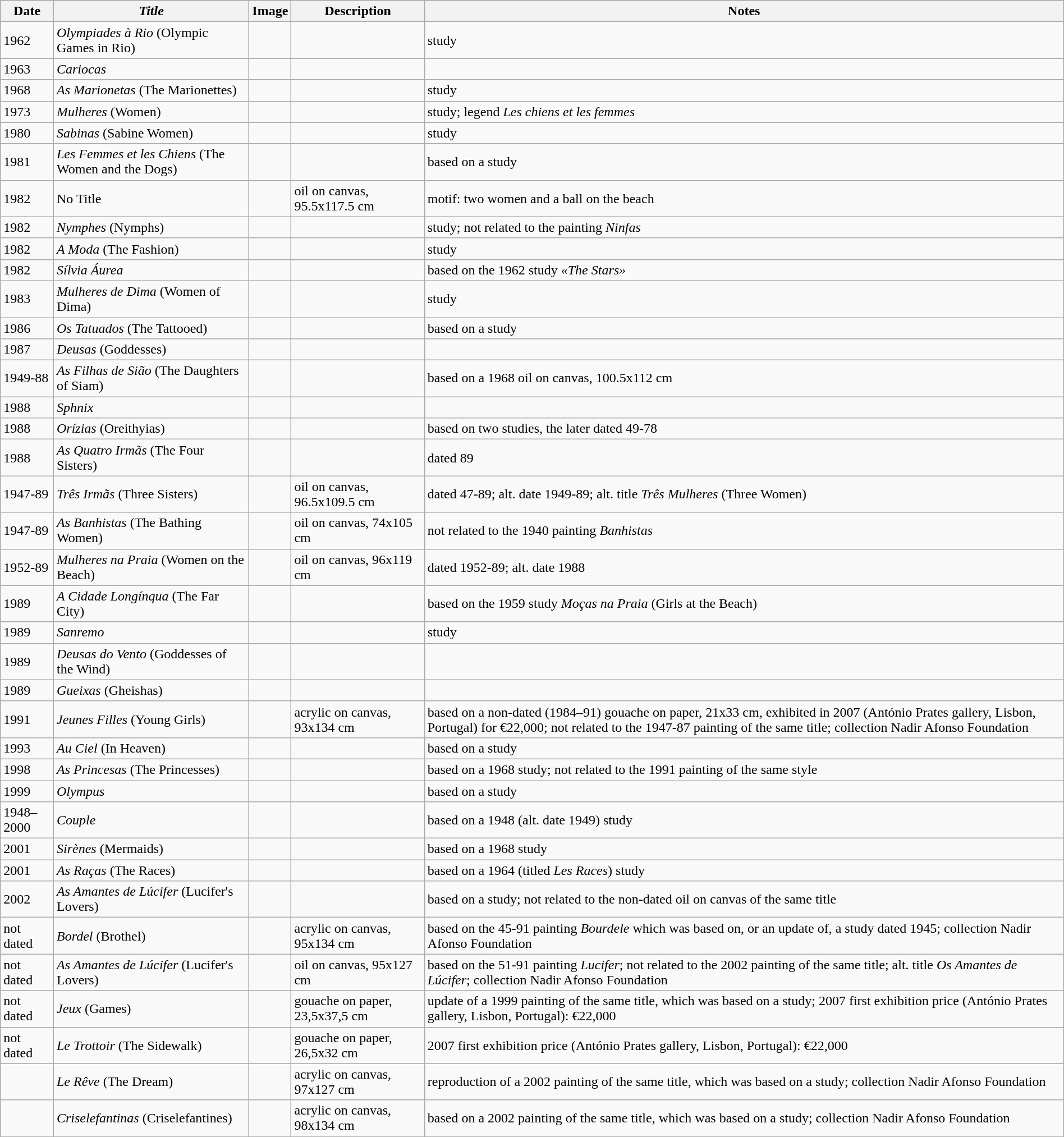<table class="wikitable sortable" border="1" width=100%>
<tr bgcolor="#CCCCCC">
<th>Date</th>
<th><em>Title</em></th>
<th class="unsortable">Image</th>
<th>Description</th>
<th>Notes</th>
</tr>
<tr>
<td>1962</td>
<td><em>Olympiades à Rio</em> (Olympic Games in Rio)</td>
<td></td>
<td></td>
<td>study</td>
</tr>
<tr>
<td>1963</td>
<td><em>Cariocas</em></td>
<td></td>
<td></td>
<td></td>
</tr>
<tr>
<td>1968</td>
<td><em>As Marionetas</em> (The Marionettes)</td>
<td></td>
<td></td>
<td>study</td>
</tr>
<tr>
<td>1973</td>
<td><em>Mulheres</em> (Women)</td>
<td></td>
<td></td>
<td>study; legend <em>Les chiens et les femmes</em></td>
</tr>
<tr>
<td>1980</td>
<td><em>Sabinas</em> (Sabine Women)</td>
<td></td>
<td></td>
<td>study</td>
</tr>
<tr>
<td>1981</td>
<td><em>Les Femmes et les Chiens</em> (The Women and the Dogs)</td>
<td></td>
<td></td>
<td>based on a study</td>
</tr>
<tr>
<td>1982</td>
<td>No Title</td>
<td></td>
<td>oil on canvas, 95.5x117.5 cm</td>
<td>motif: two women and a ball on the beach</td>
</tr>
<tr>
<td>1982</td>
<td><em>Nymphes</em> (Nymphs)</td>
<td></td>
<td></td>
<td>study; not related to the painting <em>Ninfas</em></td>
</tr>
<tr>
<td>1982</td>
<td><em>A Moda</em> (The Fashion)</td>
<td></td>
<td></td>
<td>study</td>
</tr>
<tr>
<td>1982</td>
<td><em>Sílvia Áurea</em></td>
<td> </td>
<td></td>
<td>based on the 1962 study <em>«The Stars»</em></td>
</tr>
<tr>
<td>1983</td>
<td><em>Mulheres de Dima</em> (Women of Dima)</td>
<td></td>
<td></td>
<td>study</td>
</tr>
<tr>
<td>1986</td>
<td><em>Os Tatuados</em> (The Tattooed)</td>
<td></td>
<td></td>
<td>based on a study</td>
</tr>
<tr>
<td>1987</td>
<td><em>Deusas</em> (Goddesses)</td>
<td></td>
<td></td>
<td></td>
</tr>
<tr>
<td>1949-88</td>
<td><em>As Filhas de Sião</em> (The Daughters of Siam)</td>
<td></td>
<td></td>
<td>based on a 1968 oil on canvas, 100.5x112 cm</td>
</tr>
<tr>
<td>1988</td>
<td><em>Sphnix</em></td>
<td></td>
<td></td>
<td></td>
</tr>
<tr>
<td>1988</td>
<td><em>Orízias</em> (Oreithyias)</td>
<td></td>
<td></td>
<td>based on two studies, the later dated 49-78</td>
</tr>
<tr>
<td>1988</td>
<td><em>As Quatro Irmãs</em> (The Four Sisters)</td>
<td></td>
<td></td>
<td>dated 89</td>
</tr>
<tr>
<td>1947-89</td>
<td><em>Três Irmãs</em> (Three Sisters)</td>
<td></td>
<td>oil on canvas, 96.5x109.5 cm</td>
<td>dated 47-89; alt. date 1949-89; alt. title <em>Três Mulheres</em> (Three Women)</td>
</tr>
<tr>
<td>1947-89</td>
<td><em>As Banhistas</em> (The Bathing Women)</td>
<td></td>
<td>oil on canvas, 74x105 cm</td>
<td>not related to the 1940 painting <em>Banhistas</em></td>
</tr>
<tr>
<td>1952-89</td>
<td><em>Mulheres na Praia</em> (Women on the Beach)</td>
<td></td>
<td>oil on canvas, 96x119 cm</td>
<td>dated 1952-89; alt. date 1988</td>
</tr>
<tr>
<td>1989</td>
<td><em>A Cidade Longínqua</em> (The Far City)</td>
<td></td>
<td></td>
<td>based on the 1959 study <em>Moças na Praia</em> (Girls at the Beach)</td>
</tr>
<tr>
<td>1989</td>
<td><em>Sanremo</em></td>
<td></td>
<td></td>
<td>study</td>
</tr>
<tr>
<td>1989</td>
<td><em>Deusas do Vento</em> (Goddesses of the Wind)</td>
<td>  </td>
<td></td>
<td></td>
</tr>
<tr>
<td>1989</td>
<td><em>Gueixas</em> (Gheishas)</td>
<td></td>
<td></td>
<td></td>
</tr>
<tr>
<td>1991</td>
<td><em>Jeunes Filles</em> (Young Girls)</td>
<td></td>
<td>acrylic on canvas, 93x134 cm</td>
<td>based on a non-dated (1984–91) gouache on paper, 21x33 cm, exhibited in 2007 (António Prates gallery, Lisbon, Portugal) for €22,000; not related to the 1947-87 painting of the same title; collection Nadir Afonso Foundation</td>
</tr>
<tr>
<td>1993</td>
<td><em>Au Ciel</em> (In Heaven)</td>
<td></td>
<td></td>
<td>based on a study</td>
</tr>
<tr>
<td>1998</td>
<td><em>As Princesas</em> (The Princesses)</td>
<td></td>
<td></td>
<td>based on a 1968 study; not related to the 1991 painting of the same style</td>
</tr>
<tr>
<td>1999</td>
<td><em>Olympus</em></td>
<td></td>
<td></td>
<td>based on a study</td>
</tr>
<tr>
<td>1948–2000</td>
<td><em>Couple</em></td>
<td></td>
<td></td>
<td>based on a 1948 (alt. date 1949) study</td>
</tr>
<tr>
<td>2001</td>
<td><em>Sirènes</em> (Mermaids)</td>
<td> </td>
<td></td>
<td>based on a 1968 study</td>
</tr>
<tr>
<td>2001</td>
<td><em>As Raças</em> (The Races)</td>
<td></td>
<td></td>
<td>based on a 1964 (titled <em>Les Races</em>) study</td>
</tr>
<tr>
<td>2002</td>
<td><em>As Amantes de Lúcifer</em> (Lucifer's Lovers)</td>
<td></td>
<td></td>
<td>based on a study; not related to the non-dated oil on canvas of the same title</td>
</tr>
<tr>
<td>not dated</td>
<td><em>Bordel</em> (Brothel)</td>
<td>  </td>
<td>acrylic on canvas, 95x134 cm</td>
<td>based on the 45-91 painting <em>Bourdele</em> which was based on, or an update of, a study dated 1945; collection Nadir Afonso Foundation</td>
</tr>
<tr>
<td>not dated</td>
<td><em>As Amantes de Lúcifer</em> (Lucifer's Lovers)</td>
<td></td>
<td>oil on canvas, 95x127 cm</td>
<td>based on the 51-91 painting <em>Lucifer</em>; not related to the 2002 painting of the same title; alt. title <em>Os Amantes de Lúcifer</em>; collection Nadir Afonso Foundation</td>
</tr>
<tr>
<td>not dated</td>
<td><em>Jeux</em> (Games)</td>
<td></td>
<td>gouache on paper, 23,5x37,5 cm</td>
<td>update of a 1999 painting of the same title, which was based on a study; 2007 first exhibition price (António Prates gallery, Lisbon, Portugal): €22,000</td>
</tr>
<tr>
<td>not dated</td>
<td><em>Le Trottoir</em> (The Sidewalk)</td>
<td> </td>
<td>gouache on paper, 26,5x32 cm</td>
<td>2007 first exhibition price (António Prates gallery, Lisbon, Portugal): €22,000</td>
</tr>
<tr>
<td></td>
<td><em>Le Rêve</em> (The Dream)</td>
<td> </td>
<td>acrylic on canvas, 97x127 cm</td>
<td>reproduction of a 2002 painting of the same title, which was based on a study; collection Nadir Afonso Foundation</td>
</tr>
<tr>
<td></td>
<td><em>Criselefantinas</em> (Criselefantines)</td>
<td></td>
<td>acrylic on canvas, 98x134 cm</td>
<td>based on a 2002 painting of the same title, which was based on a study; collection Nadir Afonso Foundation</td>
</tr>
</table>
